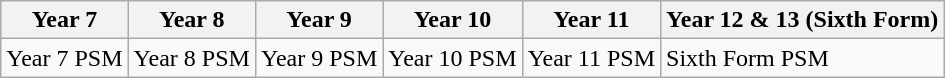<table class="wikitable">
<tr>
<th>Year 7</th>
<th>Year 8</th>
<th>Year 9</th>
<th>Year 10</th>
<th>Year 11</th>
<th>Year 12 & 13 (Sixth Form)</th>
</tr>
<tr>
<td>Year 7 PSM</td>
<td>Year 8 PSM</td>
<td>Year 9 PSM</td>
<td>Year 10 PSM</td>
<td>Year 11 PSM</td>
<td>Sixth Form PSM</td>
</tr>
</table>
